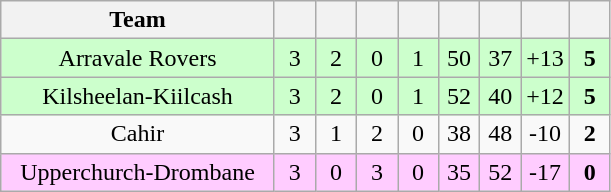<table class="wikitable" style="text-align:center">
<tr>
<th style="width:175px;">Team</th>
<th width="20"></th>
<th width="20"></th>
<th width="20"></th>
<th width="20"></th>
<th width="20"></th>
<th width="20"></th>
<th width="20"></th>
<th width="20"></th>
</tr>
<tr style="background:#cfc;">
<td>Arravale Rovers</td>
<td>3</td>
<td>2</td>
<td>0</td>
<td>1</td>
<td>50</td>
<td>37</td>
<td>+13</td>
<td><strong>5</strong></td>
</tr>
<tr style="background:#cfc;">
<td>Kilsheelan-Kiilcash</td>
<td>3</td>
<td>2</td>
<td>0</td>
<td>1</td>
<td>52</td>
<td>40</td>
<td>+12</td>
<td><strong>5</strong></td>
</tr>
<tr>
<td>Cahir</td>
<td>3</td>
<td>1</td>
<td>2</td>
<td>0</td>
<td>38</td>
<td>48</td>
<td>-10</td>
<td><strong>2</strong></td>
</tr>
<tr style="background:#fcf;">
<td>Upperchurch-Drombane</td>
<td>3</td>
<td>0</td>
<td>3</td>
<td>0</td>
<td>35</td>
<td>52</td>
<td>-17</td>
<td><strong>0</strong></td>
</tr>
</table>
